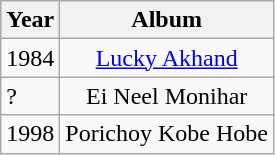<table class="wikitable sortable" style= "auto">
<tr>
<th>Year</th>
<th>Album</th>
</tr>
<tr>
<td>1984</td>
<td align="center"><a href='#'>Lucky Akhand</a></td>
</tr>
<tr>
<td>?</td>
<td align="center">Ei Neel Monihar</td>
</tr>
<tr>
<td>1998</td>
<td align="center">Porichoy Kobe Hobe</td>
</tr>
</table>
